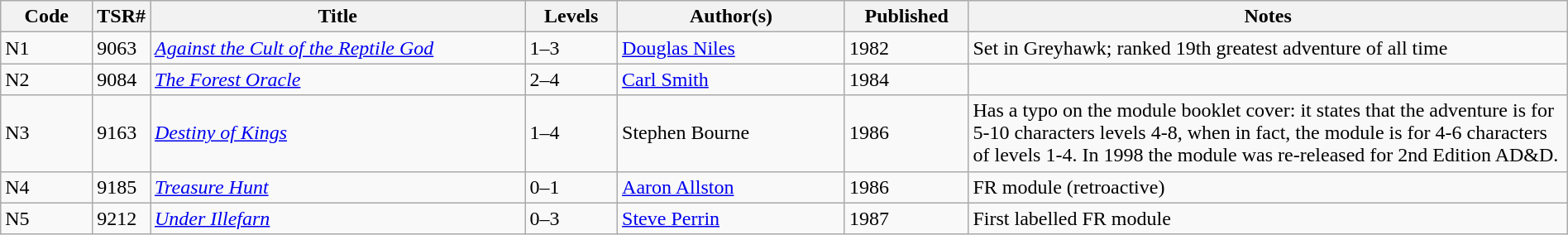<table class="wikitable" style="width: 100%">
<tr>
<th scope="col" style="width: 6%;">Code</th>
<th>TSR#</th>
<th scope="col" style="width: 25%;">Title</th>
<th scope="col" style="width: 6%;">Levels</th>
<th scope="col" style="width: 15%;">Author(s)</th>
<th scope="col" style="width: 8%;">Published</th>
<th scope="col" style="width: 40%;">Notes</th>
</tr>
<tr>
<td>N1</td>
<td>9063</td>
<td><em><a href='#'>Against the Cult of the Reptile God</a></em></td>
<td>1–3</td>
<td><a href='#'>Douglas Niles</a></td>
<td>1982</td>
<td>Set in Greyhawk; ranked 19th greatest adventure of all time</td>
</tr>
<tr>
<td>N2</td>
<td>9084</td>
<td><em><a href='#'>The Forest Oracle</a></em></td>
<td>2–4</td>
<td><a href='#'>Carl Smith</a></td>
<td>1984</td>
<td> </td>
</tr>
<tr>
<td>N3</td>
<td>9163</td>
<td><em><a href='#'>Destiny of Kings</a></em></td>
<td>1–4</td>
<td>Stephen Bourne</td>
<td>1986</td>
<td>Has a typo on the module booklet cover: it states that the adventure is for 5-10 characters levels 4-8, when in fact, the module is for 4-6 characters of levels 1-4.  In 1998 the module was re-released for 2nd Edition AD&D.</td>
</tr>
<tr>
<td>N4</td>
<td>9185</td>
<td><em><a href='#'>Treasure Hunt</a></em></td>
<td>0–1</td>
<td><a href='#'>Aaron Allston</a></td>
<td>1986</td>
<td>FR module (retroactive)</td>
</tr>
<tr>
<td>N5</td>
<td>9212</td>
<td><em><a href='#'>Under Illefarn</a></em></td>
<td>0–3</td>
<td><a href='#'>Steve Perrin</a></td>
<td>1987</td>
<td>First labelled FR module</td>
</tr>
</table>
